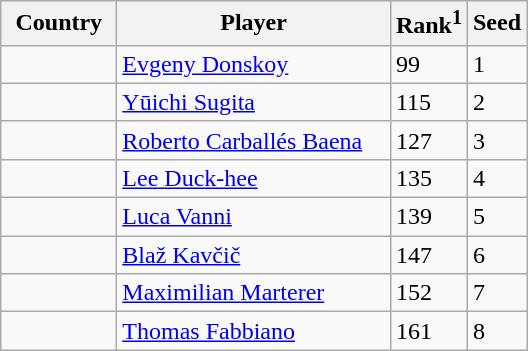<table class="sortable wikitable">
<tr>
<th width="70">Country</th>
<th width="175">Player</th>
<th>Rank<sup>1</sup></th>
<th>Seed</th>
</tr>
<tr>
<td></td>
<td><a href='#'>Evgeny Donskoy</a></td>
<td>99</td>
<td>1</td>
</tr>
<tr>
<td></td>
<td><a href='#'>Yūichi Sugita</a></td>
<td>115</td>
<td>2</td>
</tr>
<tr>
<td></td>
<td><a href='#'>Roberto Carballés Baena</a></td>
<td>127</td>
<td>3</td>
</tr>
<tr>
<td></td>
<td><a href='#'>Lee Duck-hee</a></td>
<td>135</td>
<td>4</td>
</tr>
<tr>
<td></td>
<td><a href='#'>Luca Vanni</a></td>
<td>139</td>
<td>5</td>
</tr>
<tr>
<td></td>
<td><a href='#'>Blaž Kavčič</a></td>
<td>147</td>
<td>6</td>
</tr>
<tr>
<td></td>
<td><a href='#'>Maximilian Marterer</a></td>
<td>152</td>
<td>7</td>
</tr>
<tr>
<td></td>
<td><a href='#'>Thomas Fabbiano</a></td>
<td>161</td>
<td>8</td>
</tr>
</table>
